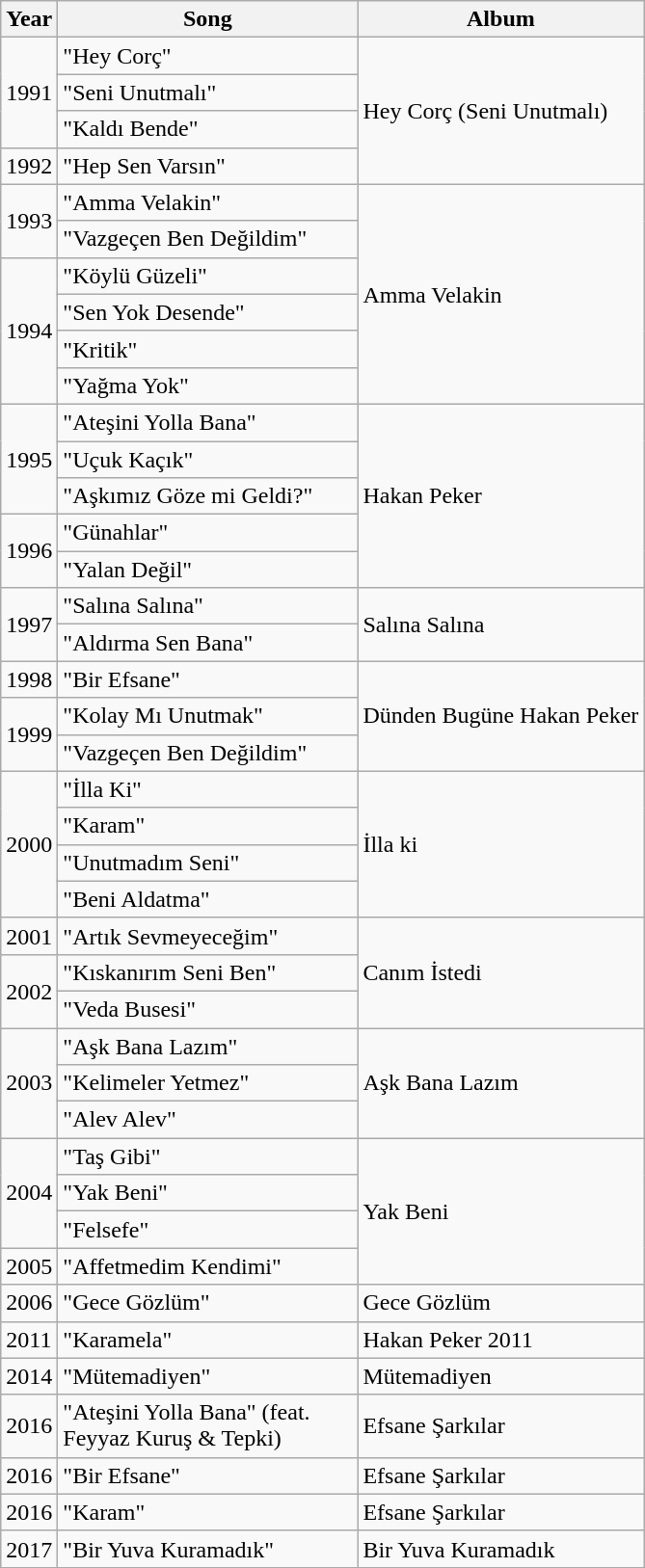<table class="wikitable">
<tr>
<th align="center">Year</th>
<th width="200" align="center">Song</th>
<th>Album</th>
</tr>
<tr>
<td rowspan="3">1991</td>
<td>"Hey Corç"</td>
<td rowspan="4">Hey Corç (Seni Unutmalı)</td>
</tr>
<tr>
<td>"Seni Unutmalı"</td>
</tr>
<tr>
<td>"Kaldı Bende"</td>
</tr>
<tr>
<td>1992</td>
<td>"Hep Sen Varsın"</td>
</tr>
<tr>
<td rowspan="2">1993</td>
<td>"Amma Velakin"</td>
<td rowspan="6">Amma Velakin</td>
</tr>
<tr>
<td>"Vazgeçen Ben Değildim"</td>
</tr>
<tr>
<td rowspan="4">1994</td>
<td>"Köylü Güzeli"</td>
</tr>
<tr>
<td>"Sen Yok Desende"</td>
</tr>
<tr>
<td>"Kritik"</td>
</tr>
<tr>
<td>"Yağma Yok"</td>
</tr>
<tr>
<td rowspan="3">1995</td>
<td>"Ateşini Yolla Bana"</td>
<td rowspan="5">Hakan Peker</td>
</tr>
<tr>
<td>"Uçuk Kaçık"</td>
</tr>
<tr>
<td>"Aşkımız Göze mi Geldi?"</td>
</tr>
<tr>
<td rowspan="2">1996</td>
<td>"Günahlar"</td>
</tr>
<tr>
<td>"Yalan Değil"</td>
</tr>
<tr>
<td rowspan="2">1997</td>
<td>"Salına Salına"</td>
<td rowspan="2">Salına Salına</td>
</tr>
<tr>
<td>"Aldırma Sen Bana"</td>
</tr>
<tr>
<td>1998</td>
<td>"Bir Efsane"</td>
<td rowspan="3">Dünden Bugüne Hakan Peker</td>
</tr>
<tr>
<td rowspan="2">1999</td>
<td>"Kolay Mı Unutmak"</td>
</tr>
<tr>
<td>"Vazgeçen Ben Değildim"</td>
</tr>
<tr>
<td rowspan="4">2000</td>
<td>"İlla Ki"</td>
<td rowspan="4">İlla ki</td>
</tr>
<tr>
<td>"Karam"</td>
</tr>
<tr>
<td>"Unutmadım Seni"</td>
</tr>
<tr>
<td>"Beni Aldatma"</td>
</tr>
<tr>
<td>2001</td>
<td>"Artık Sevmeyeceğim"</td>
<td rowspan="3">Canım İstedi</td>
</tr>
<tr>
<td rowspan="2">2002</td>
<td>"Kıskanırım Seni Ben"</td>
</tr>
<tr>
<td>"Veda Busesi"</td>
</tr>
<tr>
<td rowspan="3">2003</td>
<td>"Aşk Bana Lazım"</td>
<td rowspan="3">Aşk Bana Lazım</td>
</tr>
<tr>
<td>"Kelimeler Yetmez"</td>
</tr>
<tr>
<td>"Alev Alev"</td>
</tr>
<tr>
<td rowspan="3">2004</td>
<td>"Taş Gibi"</td>
<td rowspan="4">Yak Beni</td>
</tr>
<tr>
<td>"Yak Beni"</td>
</tr>
<tr>
<td>"Felsefe"</td>
</tr>
<tr>
<td>2005</td>
<td>"Affetmedim Kendimi"</td>
</tr>
<tr>
<td>2006</td>
<td>"Gece Gözlüm"</td>
<td>Gece Gözlüm</td>
</tr>
<tr>
<td>2011</td>
<td>"Karamela"</td>
<td>Hakan Peker 2011</td>
</tr>
<tr>
<td>2014</td>
<td>"Mütemadiyen"</td>
<td>Mütemadiyen</td>
</tr>
<tr>
<td>2016</td>
<td>"Ateşini Yolla Bana" (feat. Feyyaz Kuruş & Tepki)</td>
<td>Efsane Şarkılar</td>
</tr>
<tr>
<td>2016</td>
<td>"Bir Efsane"</td>
<td>Efsane Şarkılar</td>
</tr>
<tr>
<td>2016</td>
<td>"Karam"</td>
<td>Efsane Şarkılar</td>
</tr>
<tr>
<td>2017</td>
<td>"Bir Yuva Kuramadık"</td>
<td>Bir Yuva Kuramadık</td>
</tr>
</table>
